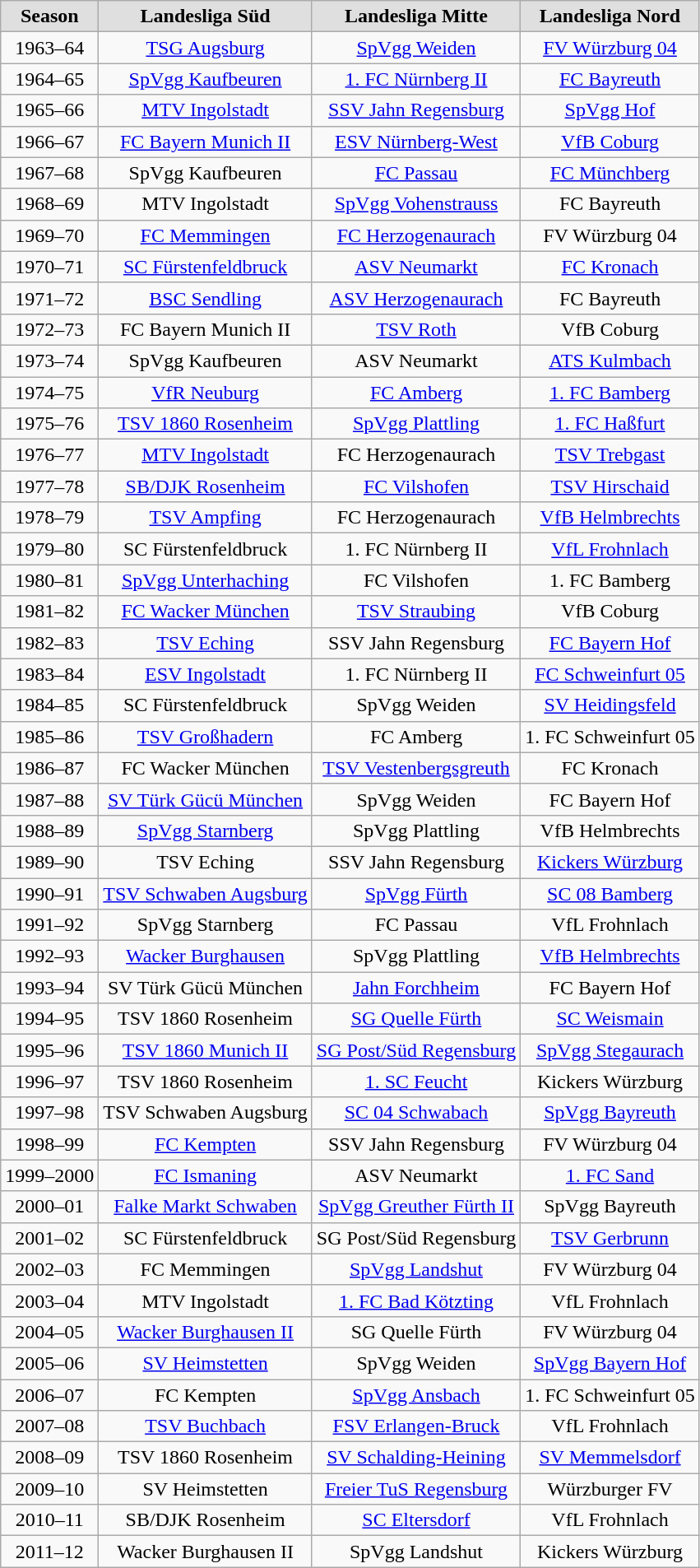<table class="wikitable">
<tr style="text-align:center; background:#dfdfdf;">
<td><strong>Season</strong></td>
<td><strong>Landesliga Süd</strong></td>
<td><strong>Landesliga Mitte</strong></td>
<td><strong>Landesliga Nord</strong></td>
</tr>
<tr style="text-align:center;">
<td>1963–64</td>
<td><a href='#'>TSG Augsburg</a></td>
<td><a href='#'>SpVgg Weiden</a></td>
<td><a href='#'>FV Würzburg 04</a></td>
</tr>
<tr style="text-align:center;">
<td>1964–65</td>
<td><a href='#'>SpVgg Kaufbeuren</a></td>
<td><a href='#'>1. FC Nürnberg II</a></td>
<td><a href='#'>FC Bayreuth</a></td>
</tr>
<tr style="text-align:center;">
<td>1965–66</td>
<td><a href='#'>MTV Ingolstadt</a></td>
<td><a href='#'>SSV Jahn Regensburg</a></td>
<td><a href='#'>SpVgg Hof</a></td>
</tr>
<tr style="text-align:center;">
<td>1966–67</td>
<td><a href='#'>FC Bayern Munich II</a></td>
<td><a href='#'>ESV Nürnberg-West</a></td>
<td><a href='#'>VfB Coburg</a></td>
</tr>
<tr style="text-align:center;">
<td>1967–68</td>
<td>SpVgg Kaufbeuren</td>
<td><a href='#'>FC Passau</a></td>
<td><a href='#'>FC Münchberg</a></td>
</tr>
<tr style="text-align:center;">
<td>1968–69</td>
<td>MTV Ingolstadt</td>
<td><a href='#'>SpVgg Vohenstrauss</a></td>
<td>FC Bayreuth</td>
</tr>
<tr style="text-align:center;">
<td>1969–70</td>
<td><a href='#'>FC Memmingen</a></td>
<td><a href='#'>FC Herzogenaurach</a></td>
<td>FV Würzburg 04</td>
</tr>
<tr style="text-align:center;">
<td>1970–71</td>
<td><a href='#'>SC Fürstenfeldbruck</a></td>
<td><a href='#'>ASV Neumarkt</a></td>
<td><a href='#'>FC Kronach</a></td>
</tr>
<tr style="text-align:center;">
<td>1971–72</td>
<td><a href='#'>BSC Sendling</a></td>
<td><a href='#'>ASV Herzogenaurach</a></td>
<td>FC Bayreuth</td>
</tr>
<tr style="text-align:center;">
<td>1972–73</td>
<td>FC Bayern Munich II</td>
<td><a href='#'>TSV Roth</a></td>
<td>VfB Coburg</td>
</tr>
<tr style="text-align:center;">
<td>1973–74</td>
<td>SpVgg Kaufbeuren</td>
<td>ASV Neumarkt</td>
<td><a href='#'>ATS Kulmbach</a></td>
</tr>
<tr style="text-align:center;">
<td>1974–75</td>
<td><a href='#'>VfR Neuburg</a></td>
<td><a href='#'>FC Amberg</a></td>
<td><a href='#'>1. FC Bamberg</a></td>
</tr>
<tr style="text-align:center;">
<td>1975–76</td>
<td><a href='#'>TSV 1860 Rosenheim</a></td>
<td><a href='#'>SpVgg Plattling</a></td>
<td><a href='#'>1. FC Haßfurt</a></td>
</tr>
<tr style="text-align:center;">
<td>1976–77</td>
<td><a href='#'>MTV Ingolstadt</a></td>
<td>FC Herzogenaurach</td>
<td><a href='#'>TSV Trebgast</a></td>
</tr>
<tr style="text-align:center;">
<td>1977–78</td>
<td><a href='#'>SB/DJK Rosenheim</a></td>
<td><a href='#'>FC Vilshofen</a></td>
<td><a href='#'>TSV Hirschaid</a></td>
</tr>
<tr style="text-align:center;">
<td>1978–79</td>
<td><a href='#'>TSV Ampfing</a></td>
<td>FC Herzogenaurach</td>
<td><a href='#'>VfB Helmbrechts</a></td>
</tr>
<tr style="text-align:center;">
<td>1979–80</td>
<td>SC Fürstenfeldbruck</td>
<td>1. FC Nürnberg II</td>
<td><a href='#'>VfL Frohnlach</a></td>
</tr>
<tr style="text-align:center;">
<td>1980–81</td>
<td><a href='#'>SpVgg Unterhaching</a></td>
<td>FC Vilshofen</td>
<td>1. FC Bamberg</td>
</tr>
<tr style="text-align:center;">
<td>1981–82</td>
<td><a href='#'>FC Wacker München</a></td>
<td><a href='#'>TSV Straubing</a></td>
<td>VfB Coburg</td>
</tr>
<tr style="text-align:center;">
<td>1982–83</td>
<td><a href='#'>TSV Eching</a></td>
<td>SSV Jahn Regensburg</td>
<td><a href='#'>FC Bayern Hof</a></td>
</tr>
<tr style="text-align:center;">
<td>1983–84</td>
<td><a href='#'>ESV Ingolstadt</a></td>
<td>1. FC Nürnberg II</td>
<td><a href='#'>FC Schweinfurt 05</a></td>
</tr>
<tr style="text-align:center;">
<td>1984–85</td>
<td>SC Fürstenfeldbruck</td>
<td>SpVgg Weiden</td>
<td><a href='#'>SV Heidingsfeld</a></td>
</tr>
<tr style="text-align:center;">
<td>1985–86</td>
<td><a href='#'>TSV Großhadern</a></td>
<td>FC Amberg</td>
<td>1. FC Schweinfurt 05</td>
</tr>
<tr style="text-align:center;">
<td>1986–87</td>
<td>FC Wacker München</td>
<td><a href='#'>TSV Vestenbergsgreuth</a></td>
<td>FC Kronach</td>
</tr>
<tr style="text-align:center;">
<td>1987–88</td>
<td><a href='#'>SV Türk Gücü München</a></td>
<td>SpVgg Weiden</td>
<td>FC Bayern Hof</td>
</tr>
<tr style="text-align:center;">
<td>1988–89</td>
<td><a href='#'>SpVgg Starnberg</a></td>
<td>SpVgg Plattling</td>
<td>VfB Helmbrechts</td>
</tr>
<tr style="text-align:center;">
<td>1989–90</td>
<td>TSV Eching</td>
<td>SSV Jahn Regensburg</td>
<td><a href='#'>Kickers Würzburg</a></td>
</tr>
<tr style="text-align:center;">
<td>1990–91</td>
<td><a href='#'>TSV Schwaben Augsburg</a></td>
<td><a href='#'>SpVgg Fürth</a></td>
<td><a href='#'>SC 08 Bamberg</a></td>
</tr>
<tr style="text-align:center;">
<td>1991–92</td>
<td>SpVgg Starnberg</td>
<td>FC Passau</td>
<td>VfL Frohnlach</td>
</tr>
<tr style="text-align:center;">
<td>1992–93</td>
<td><a href='#'>Wacker Burghausen</a></td>
<td>SpVgg Plattling</td>
<td><a href='#'>VfB Helmbrechts</a></td>
</tr>
<tr style="text-align:center;">
<td>1993–94</td>
<td>SV Türk Gücü München</td>
<td><a href='#'>Jahn Forchheim</a></td>
<td>FC Bayern Hof</td>
</tr>
<tr style="text-align:center;">
<td>1994–95</td>
<td>TSV 1860 Rosenheim</td>
<td><a href='#'>SG Quelle Fürth</a></td>
<td><a href='#'>SC Weismain</a></td>
</tr>
<tr style="text-align:center;">
<td>1995–96</td>
<td><a href='#'>TSV 1860 Munich II</a></td>
<td><a href='#'>SG Post/Süd Regensburg</a></td>
<td><a href='#'>SpVgg Stegaurach</a></td>
</tr>
<tr style="text-align:center;">
<td>1996–97</td>
<td>TSV 1860 Rosenheim</td>
<td><a href='#'>1. SC Feucht</a></td>
<td>Kickers Würzburg</td>
</tr>
<tr style="text-align:center;">
<td>1997–98</td>
<td>TSV Schwaben Augsburg</td>
<td><a href='#'>SC 04 Schwabach</a></td>
<td><a href='#'>SpVgg Bayreuth</a></td>
</tr>
<tr style="text-align:center;">
<td>1998–99</td>
<td><a href='#'>FC Kempten</a></td>
<td>SSV Jahn Regensburg</td>
<td>FV Würzburg 04</td>
</tr>
<tr style="text-align:center;">
<td>1999–2000</td>
<td><a href='#'>FC Ismaning</a></td>
<td>ASV Neumarkt</td>
<td><a href='#'>1. FC Sand</a></td>
</tr>
<tr style="text-align:center;">
<td>2000–01</td>
<td><a href='#'>Falke Markt Schwaben</a></td>
<td><a href='#'>SpVgg Greuther Fürth II</a></td>
<td>SpVgg Bayreuth</td>
</tr>
<tr style="text-align:center;">
<td>2001–02</td>
<td>SC Fürstenfeldbruck</td>
<td>SG Post/Süd Regensburg</td>
<td><a href='#'>TSV Gerbrunn</a></td>
</tr>
<tr style="text-align:center;">
<td>2002–03</td>
<td>FC Memmingen</td>
<td><a href='#'>SpVgg Landshut</a></td>
<td>FV Würzburg 04</td>
</tr>
<tr style="text-align:center;">
<td>2003–04</td>
<td>MTV Ingolstadt</td>
<td><a href='#'>1. FC Bad Kötzting</a></td>
<td>VfL Frohnlach</td>
</tr>
<tr style="text-align:center;">
<td>2004–05</td>
<td><a href='#'>Wacker Burghausen II</a></td>
<td>SG Quelle Fürth</td>
<td>FV Würzburg 04</td>
</tr>
<tr style="text-align:center;">
<td>2005–06</td>
<td><a href='#'>SV Heimstetten</a></td>
<td>SpVgg Weiden</td>
<td><a href='#'>SpVgg Bayern Hof</a></td>
</tr>
<tr style="text-align:center;">
<td>2006–07</td>
<td>FC Kempten</td>
<td><a href='#'>SpVgg Ansbach</a></td>
<td>1. FC Schweinfurt 05</td>
</tr>
<tr style="text-align:center;">
<td>2007–08</td>
<td><a href='#'>TSV Buchbach</a></td>
<td><a href='#'>FSV Erlangen-Bruck</a></td>
<td>VfL Frohnlach</td>
</tr>
<tr style="text-align:center;">
<td>2008–09</td>
<td>TSV 1860 Rosenheim</td>
<td><a href='#'>SV Schalding-Heining</a></td>
<td><a href='#'>SV Memmelsdorf</a></td>
</tr>
<tr style="text-align:center;">
<td>2009–10</td>
<td>SV Heimstetten</td>
<td><a href='#'>Freier TuS Regensburg</a></td>
<td>Würzburger FV</td>
</tr>
<tr style="text-align:center;">
<td>2010–11</td>
<td>SB/DJK Rosenheim</td>
<td><a href='#'>SC Eltersdorf</a></td>
<td>VfL Frohnlach</td>
</tr>
<tr style="text-align:center;">
<td>2011–12</td>
<td>Wacker Burghausen II</td>
<td>SpVgg Landshut</td>
<td>Kickers Würzburg</td>
</tr>
</table>
